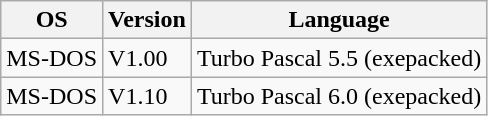<table class="wikitable">
<tr>
<th>OS</th>
<th>Version</th>
<th>Language</th>
</tr>
<tr>
<td>MS-DOS</td>
<td>V1.00</td>
<td>Turbo Pascal 5.5 (exepacked)</td>
</tr>
<tr>
<td>MS-DOS</td>
<td>V1.10</td>
<td>Turbo Pascal 6.0 (exepacked)</td>
</tr>
</table>
